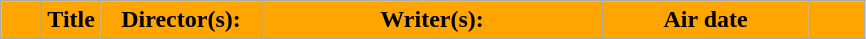<table class=wikitable style="background:#FFFFFF">
<tr>
<th style="background:#FFA500; width:20px"></th>
<th style="background:#FFA500">Title</th>
<th style="background:#FFA500; width:100px">Director(s):</th>
<th style="background:#FFA500; width:220px">Writer(s):</th>
<th style="background:#FFA500; width:130px">Air date</th>
<th style="background:#FFA500; width:30px"><br>







</th>
</tr>
</table>
